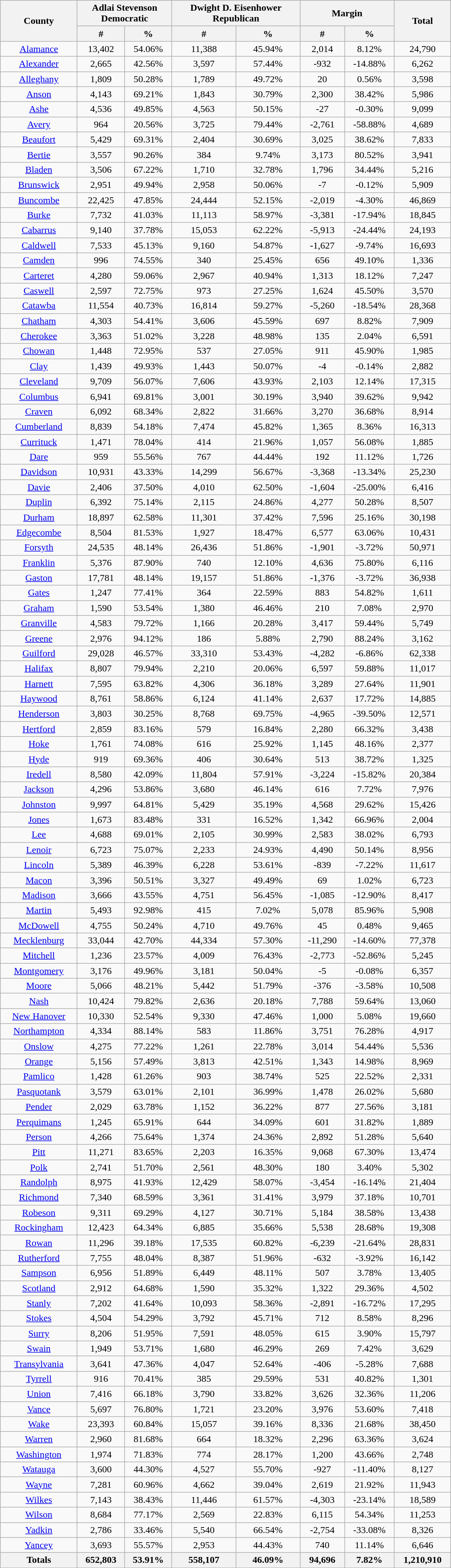<table width="60%" class="wikitable sortable">
<tr>
<th rowspan="2">County</th>
<th colspan="2">Adlai Stevenson<br>Democratic</th>
<th colspan="2">Dwight D. Eisenhower<br>Republican</th>
<th colspan="2">Margin</th>
<th rowspan="2">Total</th>
</tr>
<tr>
<th style="text-align:center;" data-sort-type="number">#</th>
<th style="text-align:center;" data-sort-type="number">%</th>
<th style="text-align:center;" data-sort-type="number">#</th>
<th style="text-align:center;" data-sort-type="number">%</th>
<th style="text-align:center;" data-sort-type="number">#</th>
<th style="text-align:center;" data-sort-type="number">%</th>
</tr>
<tr>
<td align="center" ><a href='#'>Alamance</a></td>
<td align="center" >13,402</td>
<td align="center" >54.06%</td>
<td align="center" >11,388</td>
<td align="center" >45.94%</td>
<td align="center" >2,014</td>
<td align="center" >8.12%</td>
<td align="center" >24,790</td>
</tr>
<tr>
<td align="center" ><a href='#'>Alexander</a></td>
<td align="center" >2,665</td>
<td align="center" >42.56%</td>
<td align="center" >3,597</td>
<td align="center" >57.44%</td>
<td align="center" >-932</td>
<td align="center" >-14.88%</td>
<td align="center" >6,262</td>
</tr>
<tr>
<td align="center" ><a href='#'>Alleghany</a></td>
<td align="center" >1,809</td>
<td align="center" >50.28%</td>
<td align="center" >1,789</td>
<td align="center" >49.72%</td>
<td align="center" >20</td>
<td align="center" >0.56%</td>
<td align="center" >3,598</td>
</tr>
<tr>
<td align="center" ><a href='#'>Anson</a></td>
<td align="center" >4,143</td>
<td align="center" >69.21%</td>
<td align="center" >1,843</td>
<td align="center" >30.79%</td>
<td align="center" >2,300</td>
<td align="center" >38.42%</td>
<td align="center" >5,986</td>
</tr>
<tr>
<td align="center" ><a href='#'>Ashe</a></td>
<td align="center" >4,536</td>
<td align="center" >49.85%</td>
<td align="center" >4,563</td>
<td align="center" >50.15%</td>
<td align="center" >-27</td>
<td align="center" >-0.30%</td>
<td align="center" >9,099</td>
</tr>
<tr>
<td align="center" ><a href='#'>Avery</a></td>
<td align="center" >964</td>
<td align="center" >20.56%</td>
<td align="center" >3,725</td>
<td align="center" >79.44%</td>
<td align="center" >-2,761</td>
<td align="center" >-58.88%</td>
<td align="center" >4,689</td>
</tr>
<tr>
<td align="center" ><a href='#'>Beaufort</a></td>
<td align="center" >5,429</td>
<td align="center" >69.31%</td>
<td align="center" >2,404</td>
<td align="center" >30.69%</td>
<td align="center" >3,025</td>
<td align="center" >38.62%</td>
<td align="center" >7,833</td>
</tr>
<tr>
<td align="center" ><a href='#'>Bertie</a></td>
<td align="center" >3,557</td>
<td align="center" >90.26%</td>
<td align="center" >384</td>
<td align="center" >9.74%</td>
<td align="center" >3,173</td>
<td align="center" >80.52%</td>
<td align="center" >3,941</td>
</tr>
<tr>
<td align="center" ><a href='#'>Bladen</a></td>
<td align="center" >3,506</td>
<td align="center" >67.22%</td>
<td align="center" >1,710</td>
<td align="center" >32.78%</td>
<td align="center" >1,796</td>
<td align="center" >34.44%</td>
<td align="center" >5,216</td>
</tr>
<tr>
<td align="center" ><a href='#'>Brunswick</a></td>
<td align="center" >2,951</td>
<td align="center" >49.94%</td>
<td align="center" >2,958</td>
<td align="center" >50.06%</td>
<td align="center" >-7</td>
<td align="center" >-0.12%</td>
<td align="center" >5,909</td>
</tr>
<tr>
<td align="center" ><a href='#'>Buncombe</a></td>
<td align="center" >22,425</td>
<td align="center" >47.85%</td>
<td align="center" >24,444</td>
<td align="center" >52.15%</td>
<td align="center" >-2,019</td>
<td align="center" >-4.30%</td>
<td align="center" >46,869</td>
</tr>
<tr>
<td align="center" ><a href='#'>Burke</a></td>
<td align="center" >7,732</td>
<td align="center" >41.03%</td>
<td align="center" >11,113</td>
<td align="center" >58.97%</td>
<td align="center" >-3,381</td>
<td align="center" >-17.94%</td>
<td align="center" >18,845</td>
</tr>
<tr>
<td align="center" ><a href='#'>Cabarrus</a></td>
<td align="center" >9,140</td>
<td align="center" >37.78%</td>
<td align="center" >15,053</td>
<td align="center" >62.22%</td>
<td align="center" >-5,913</td>
<td align="center" >-24.44%</td>
<td align="center" >24,193</td>
</tr>
<tr>
<td align="center" ><a href='#'>Caldwell</a></td>
<td align="center" >7,533</td>
<td align="center" >45.13%</td>
<td align="center" >9,160</td>
<td align="center" >54.87%</td>
<td align="center" >-1,627</td>
<td align="center" >-9.74%</td>
<td align="center" >16,693</td>
</tr>
<tr>
<td align="center" ><a href='#'>Camden</a></td>
<td align="center" >996</td>
<td align="center" >74.55%</td>
<td align="center" >340</td>
<td align="center" >25.45%</td>
<td align="center" >656</td>
<td align="center" >49.10%</td>
<td align="center" >1,336</td>
</tr>
<tr>
<td align="center" ><a href='#'>Carteret</a></td>
<td align="center" >4,280</td>
<td align="center" >59.06%</td>
<td align="center" >2,967</td>
<td align="center" >40.94%</td>
<td align="center" >1,313</td>
<td align="center" >18.12%</td>
<td align="center" >7,247</td>
</tr>
<tr>
<td align="center" ><a href='#'>Caswell</a></td>
<td align="center" >2,597</td>
<td align="center" >72.75%</td>
<td align="center" >973</td>
<td align="center" >27.25%</td>
<td align="center" >1,624</td>
<td align="center" >45.50%</td>
<td align="center" >3,570</td>
</tr>
<tr>
<td align="center" ><a href='#'>Catawba</a></td>
<td align="center" >11,554</td>
<td align="center" >40.73%</td>
<td align="center" >16,814</td>
<td align="center" >59.27%</td>
<td align="center" >-5,260</td>
<td align="center" >-18.54%</td>
<td align="center" >28,368</td>
</tr>
<tr>
<td align="center" ><a href='#'>Chatham</a></td>
<td align="center" >4,303</td>
<td align="center" >54.41%</td>
<td align="center" >3,606</td>
<td align="center" >45.59%</td>
<td align="center" >697</td>
<td align="center" >8.82%</td>
<td align="center" >7,909</td>
</tr>
<tr>
<td align="center" ><a href='#'>Cherokee</a></td>
<td align="center" >3,363</td>
<td align="center" >51.02%</td>
<td align="center" >3,228</td>
<td align="center" >48.98%</td>
<td align="center" >135</td>
<td align="center" >2.04%</td>
<td align="center" >6,591</td>
</tr>
<tr>
<td align="center" ><a href='#'>Chowan</a></td>
<td align="center" >1,448</td>
<td align="center" >72.95%</td>
<td align="center" >537</td>
<td align="center" >27.05%</td>
<td align="center" >911</td>
<td align="center" >45.90%</td>
<td align="center" >1,985</td>
</tr>
<tr>
<td align="center" ><a href='#'>Clay</a></td>
<td align="center" >1,439</td>
<td align="center" >49.93%</td>
<td align="center" >1,443</td>
<td align="center" >50.07%</td>
<td align="center" >-4</td>
<td align="center" >-0.14%</td>
<td align="center" >2,882</td>
</tr>
<tr>
<td align="center" ><a href='#'>Cleveland</a></td>
<td align="center" >9,709</td>
<td align="center" >56.07%</td>
<td align="center" >7,606</td>
<td align="center" >43.93%</td>
<td align="center" >2,103</td>
<td align="center" >12.14%</td>
<td align="center" >17,315</td>
</tr>
<tr>
<td align="center" ><a href='#'>Columbus</a></td>
<td align="center" >6,941</td>
<td align="center" >69.81%</td>
<td align="center" >3,001</td>
<td align="center" >30.19%</td>
<td align="center" >3,940</td>
<td align="center" >39.62%</td>
<td align="center" >9,942</td>
</tr>
<tr>
<td align="center" ><a href='#'>Craven</a></td>
<td align="center" >6,092</td>
<td align="center" >68.34%</td>
<td align="center" >2,822</td>
<td align="center" >31.66%</td>
<td align="center" >3,270</td>
<td align="center" >36.68%</td>
<td align="center" >8,914</td>
</tr>
<tr>
<td align="center" ><a href='#'>Cumberland</a></td>
<td align="center" >8,839</td>
<td align="center" >54.18%</td>
<td align="center" >7,474</td>
<td align="center" >45.82%</td>
<td align="center" >1,365</td>
<td align="center" >8.36%</td>
<td align="center" >16,313</td>
</tr>
<tr>
<td align="center" ><a href='#'>Currituck</a></td>
<td align="center" >1,471</td>
<td align="center" >78.04%</td>
<td align="center" >414</td>
<td align="center" >21.96%</td>
<td align="center" >1,057</td>
<td align="center" >56.08%</td>
<td align="center" >1,885</td>
</tr>
<tr>
<td align="center" ><a href='#'>Dare</a></td>
<td align="center" >959</td>
<td align="center" >55.56%</td>
<td align="center" >767</td>
<td align="center" >44.44%</td>
<td align="center" >192</td>
<td align="center" >11.12%</td>
<td align="center" >1,726</td>
</tr>
<tr>
<td align="center" ><a href='#'>Davidson</a></td>
<td align="center" >10,931</td>
<td align="center" >43.33%</td>
<td align="center" >14,299</td>
<td align="center" >56.67%</td>
<td align="center" >-3,368</td>
<td align="center" >-13.34%</td>
<td align="center" >25,230</td>
</tr>
<tr>
<td align="center" ><a href='#'>Davie</a></td>
<td align="center" >2,406</td>
<td align="center" >37.50%</td>
<td align="center" >4,010</td>
<td align="center" >62.50%</td>
<td align="center" >-1,604</td>
<td align="center" >-25.00%</td>
<td align="center" >6,416</td>
</tr>
<tr>
<td align="center" ><a href='#'>Duplin</a></td>
<td align="center" >6,392</td>
<td align="center" >75.14%</td>
<td align="center" >2,115</td>
<td align="center" >24.86%</td>
<td align="center" >4,277</td>
<td align="center" >50.28%</td>
<td align="center" >8,507</td>
</tr>
<tr>
<td align="center" ><a href='#'>Durham</a></td>
<td align="center" >18,897</td>
<td align="center" >62.58%</td>
<td align="center" >11,301</td>
<td align="center" >37.42%</td>
<td align="center" >7,596</td>
<td align="center" >25.16%</td>
<td align="center" >30,198</td>
</tr>
<tr>
<td align="center" ><a href='#'>Edgecombe</a></td>
<td align="center" >8,504</td>
<td align="center" >81.53%</td>
<td align="center" >1,927</td>
<td align="center" >18.47%</td>
<td align="center" >6,577</td>
<td align="center" >63.06%</td>
<td align="center" >10,431</td>
</tr>
<tr>
<td align="center" ><a href='#'>Forsyth</a></td>
<td align="center" >24,535</td>
<td align="center" >48.14%</td>
<td align="center" >26,436</td>
<td align="center" >51.86%</td>
<td align="center" >-1,901</td>
<td align="center" >-3.72%</td>
<td align="center" >50,971</td>
</tr>
<tr>
<td align="center" ><a href='#'>Franklin</a></td>
<td align="center" >5,376</td>
<td align="center" >87.90%</td>
<td align="center" >740</td>
<td align="center" >12.10%</td>
<td align="center" >4,636</td>
<td align="center" >75.80%</td>
<td align="center" >6,116</td>
</tr>
<tr>
<td align="center" ><a href='#'>Gaston</a></td>
<td align="center" >17,781</td>
<td align="center" >48.14%</td>
<td align="center" >19,157</td>
<td align="center" >51.86%</td>
<td align="center" >-1,376</td>
<td align="center" >-3.72%</td>
<td align="center" >36,938</td>
</tr>
<tr>
<td align="center" ><a href='#'>Gates</a></td>
<td align="center" >1,247</td>
<td align="center" >77.41%</td>
<td align="center" >364</td>
<td align="center" >22.59%</td>
<td align="center" >883</td>
<td align="center" >54.82%</td>
<td align="center" >1,611</td>
</tr>
<tr>
<td align="center" ><a href='#'>Graham</a></td>
<td align="center" >1,590</td>
<td align="center" >53.54%</td>
<td align="center" >1,380</td>
<td align="center" >46.46%</td>
<td align="center" >210</td>
<td align="center" >7.08%</td>
<td align="center" >2,970</td>
</tr>
<tr>
<td align="center" ><a href='#'>Granville</a></td>
<td align="center" >4,583</td>
<td align="center" >79.72%</td>
<td align="center" >1,166</td>
<td align="center" >20.28%</td>
<td align="center" >3,417</td>
<td align="center" >59.44%</td>
<td align="center" >5,749</td>
</tr>
<tr>
<td align="center" ><a href='#'>Greene</a></td>
<td align="center" >2,976</td>
<td align="center" >94.12%</td>
<td align="center" >186</td>
<td align="center" >5.88%</td>
<td align="center" >2,790</td>
<td align="center" >88.24%</td>
<td align="center" >3,162</td>
</tr>
<tr>
<td align="center" ><a href='#'>Guilford</a></td>
<td align="center" >29,028</td>
<td align="center" >46.57%</td>
<td align="center" >33,310</td>
<td align="center" >53.43%</td>
<td align="center" >-4,282</td>
<td align="center" >-6.86%</td>
<td align="center" >62,338</td>
</tr>
<tr>
<td align="center" ><a href='#'>Halifax</a></td>
<td align="center" >8,807</td>
<td align="center" >79.94%</td>
<td align="center" >2,210</td>
<td align="center" >20.06%</td>
<td align="center" >6,597</td>
<td align="center" >59.88%</td>
<td align="center" >11,017</td>
</tr>
<tr>
<td align="center" ><a href='#'>Harnett</a></td>
<td align="center" >7,595</td>
<td align="center" >63.82%</td>
<td align="center" >4,306</td>
<td align="center" >36.18%</td>
<td align="center" >3,289</td>
<td align="center" >27.64%</td>
<td align="center" >11,901</td>
</tr>
<tr>
<td align="center" ><a href='#'>Haywood</a></td>
<td align="center" >8,761</td>
<td align="center" >58.86%</td>
<td align="center" >6,124</td>
<td align="center" >41.14%</td>
<td align="center" >2,637</td>
<td align="center" >17.72%</td>
<td align="center" >14,885</td>
</tr>
<tr>
<td align="center" ><a href='#'>Henderson</a></td>
<td align="center" >3,803</td>
<td align="center" >30.25%</td>
<td align="center" >8,768</td>
<td align="center" >69.75%</td>
<td align="center" >-4,965</td>
<td align="center" >-39.50%</td>
<td align="center" >12,571</td>
</tr>
<tr>
<td align="center" ><a href='#'>Hertford</a></td>
<td align="center" >2,859</td>
<td align="center" >83.16%</td>
<td align="center" >579</td>
<td align="center" >16.84%</td>
<td align="center" >2,280</td>
<td align="center" >66.32%</td>
<td align="center" >3,438</td>
</tr>
<tr>
<td align="center" ><a href='#'>Hoke</a></td>
<td align="center" >1,761</td>
<td align="center" >74.08%</td>
<td align="center" >616</td>
<td align="center" >25.92%</td>
<td align="center" >1,145</td>
<td align="center" >48.16%</td>
<td align="center" >2,377</td>
</tr>
<tr>
<td align="center" ><a href='#'>Hyde</a></td>
<td align="center" >919</td>
<td align="center" >69.36%</td>
<td align="center" >406</td>
<td align="center" >30.64%</td>
<td align="center" >513</td>
<td align="center" >38.72%</td>
<td align="center" >1,325</td>
</tr>
<tr>
<td align="center" ><a href='#'>Iredell</a></td>
<td align="center" >8,580</td>
<td align="center" >42.09%</td>
<td align="center" >11,804</td>
<td align="center" >57.91%</td>
<td align="center" >-3,224</td>
<td align="center" >-15.82%</td>
<td align="center" >20,384</td>
</tr>
<tr>
<td align="center" ><a href='#'>Jackson</a></td>
<td align="center" >4,296</td>
<td align="center" >53.86%</td>
<td align="center" >3,680</td>
<td align="center" >46.14%</td>
<td align="center" >616</td>
<td align="center" >7.72%</td>
<td align="center" >7,976</td>
</tr>
<tr>
<td align="center" ><a href='#'>Johnston</a></td>
<td align="center" >9,997</td>
<td align="center" >64.81%</td>
<td align="center" >5,429</td>
<td align="center" >35.19%</td>
<td align="center" >4,568</td>
<td align="center" >29.62%</td>
<td align="center" >15,426</td>
</tr>
<tr>
<td align="center" ><a href='#'>Jones</a></td>
<td align="center" >1,673</td>
<td align="center" >83.48%</td>
<td align="center" >331</td>
<td align="center" >16.52%</td>
<td align="center" >1,342</td>
<td align="center" >66.96%</td>
<td align="center" >2,004</td>
</tr>
<tr>
<td align="center" ><a href='#'>Lee</a></td>
<td align="center" >4,688</td>
<td align="center" >69.01%</td>
<td align="center" >2,105</td>
<td align="center" >30.99%</td>
<td align="center" >2,583</td>
<td align="center" >38.02%</td>
<td align="center" >6,793</td>
</tr>
<tr>
<td align="center" ><a href='#'>Lenoir</a></td>
<td align="center" >6,723</td>
<td align="center" >75.07%</td>
<td align="center" >2,233</td>
<td align="center" >24.93%</td>
<td align="center" >4,490</td>
<td align="center" >50.14%</td>
<td align="center" >8,956</td>
</tr>
<tr>
<td align="center" ><a href='#'>Lincoln</a></td>
<td align="center" >5,389</td>
<td align="center" >46.39%</td>
<td align="center" >6,228</td>
<td align="center" >53.61%</td>
<td align="center" >-839</td>
<td align="center" >-7.22%</td>
<td align="center" >11,617</td>
</tr>
<tr>
<td align="center" ><a href='#'>Macon</a></td>
<td align="center" >3,396</td>
<td align="center" >50.51%</td>
<td align="center" >3,327</td>
<td align="center" >49.49%</td>
<td align="center" >69</td>
<td align="center" >1.02%</td>
<td align="center" >6,723</td>
</tr>
<tr>
<td align="center" ><a href='#'>Madison</a></td>
<td align="center" >3,666</td>
<td align="center" >43.55%</td>
<td align="center" >4,751</td>
<td align="center" >56.45%</td>
<td align="center" >-1,085</td>
<td align="center" >-12.90%</td>
<td align="center" >8,417</td>
</tr>
<tr>
<td align="center" ><a href='#'>Martin</a></td>
<td align="center" >5,493</td>
<td align="center" >92.98%</td>
<td align="center" >415</td>
<td align="center" >7.02%</td>
<td align="center" >5,078</td>
<td align="center" >85.96%</td>
<td align="center" >5,908</td>
</tr>
<tr>
<td align="center" ><a href='#'>McDowell</a></td>
<td align="center" >4,755</td>
<td align="center" >50.24%</td>
<td align="center" >4,710</td>
<td align="center" >49.76%</td>
<td align="center" >45</td>
<td align="center" >0.48%</td>
<td align="center" >9,465</td>
</tr>
<tr>
<td align="center" ><a href='#'>Mecklenburg</a></td>
<td align="center" >33,044</td>
<td align="center" >42.70%</td>
<td align="center" >44,334</td>
<td align="center" >57.30%</td>
<td align="center" >-11,290</td>
<td align="center" >-14.60%</td>
<td align="center" >77,378</td>
</tr>
<tr>
<td align="center" ><a href='#'>Mitchell</a></td>
<td align="center" >1,236</td>
<td align="center" >23.57%</td>
<td align="center" >4,009</td>
<td align="center" >76.43%</td>
<td align="center" >-2,773</td>
<td align="center" >-52.86%</td>
<td align="center" >5,245</td>
</tr>
<tr>
<td align="center" ><a href='#'>Montgomery</a></td>
<td align="center" >3,176</td>
<td align="center" >49.96%</td>
<td align="center" >3,181</td>
<td align="center" >50.04%</td>
<td align="center" >-5</td>
<td align="center" >-0.08%</td>
<td align="center" >6,357</td>
</tr>
<tr>
<td align="center" ><a href='#'>Moore</a></td>
<td align="center" >5,066</td>
<td align="center" >48.21%</td>
<td align="center" >5,442</td>
<td align="center" >51.79%</td>
<td align="center" >-376</td>
<td align="center" >-3.58%</td>
<td align="center" >10,508</td>
</tr>
<tr>
<td align="center" ><a href='#'>Nash</a></td>
<td align="center" >10,424</td>
<td align="center" >79.82%</td>
<td align="center" >2,636</td>
<td align="center" >20.18%</td>
<td align="center" >7,788</td>
<td align="center" >59.64%</td>
<td align="center" >13,060</td>
</tr>
<tr>
<td align="center" ><a href='#'>New Hanover</a></td>
<td align="center" >10,330</td>
<td align="center" >52.54%</td>
<td align="center" >9,330</td>
<td align="center" >47.46%</td>
<td align="center" >1,000</td>
<td align="center" >5.08%</td>
<td align="center" >19,660</td>
</tr>
<tr>
<td align="center" ><a href='#'>Northampton</a></td>
<td align="center" >4,334</td>
<td align="center" >88.14%</td>
<td align="center" >583</td>
<td align="center" >11.86%</td>
<td align="center" >3,751</td>
<td align="center" >76.28%</td>
<td align="center" >4,917</td>
</tr>
<tr>
<td align="center" ><a href='#'>Onslow</a></td>
<td align="center" >4,275</td>
<td align="center" >77.22%</td>
<td align="center" >1,261</td>
<td align="center" >22.78%</td>
<td align="center" >3,014</td>
<td align="center" >54.44%</td>
<td align="center" >5,536</td>
</tr>
<tr>
<td align="center" ><a href='#'>Orange</a></td>
<td align="center" >5,156</td>
<td align="center" >57.49%</td>
<td align="center" >3,813</td>
<td align="center" >42.51%</td>
<td align="center" >1,343</td>
<td align="center" >14.98%</td>
<td align="center" >8,969</td>
</tr>
<tr>
<td align="center" ><a href='#'>Pamlico</a></td>
<td align="center" >1,428</td>
<td align="center" >61.26%</td>
<td align="center" >903</td>
<td align="center" >38.74%</td>
<td align="center" >525</td>
<td align="center" >22.52%</td>
<td align="center" >2,331</td>
</tr>
<tr>
<td align="center" ><a href='#'>Pasquotank</a></td>
<td align="center" >3,579</td>
<td align="center" >63.01%</td>
<td align="center" >2,101</td>
<td align="center" >36.99%</td>
<td align="center" >1,478</td>
<td align="center" >26.02%</td>
<td align="center" >5,680</td>
</tr>
<tr>
<td align="center" ><a href='#'>Pender</a></td>
<td align="center" >2,029</td>
<td align="center" >63.78%</td>
<td align="center" >1,152</td>
<td align="center" >36.22%</td>
<td align="center" >877</td>
<td align="center" >27.56%</td>
<td align="center" >3,181</td>
</tr>
<tr>
<td align="center" ><a href='#'>Perquimans</a></td>
<td align="center" >1,245</td>
<td align="center" >65.91%</td>
<td align="center" >644</td>
<td align="center" >34.09%</td>
<td align="center" >601</td>
<td align="center" >31.82%</td>
<td align="center" >1,889</td>
</tr>
<tr>
<td align="center" ><a href='#'>Person</a></td>
<td align="center" >4,266</td>
<td align="center" >75.64%</td>
<td align="center" >1,374</td>
<td align="center" >24.36%</td>
<td align="center" >2,892</td>
<td align="center" >51.28%</td>
<td align="center" >5,640</td>
</tr>
<tr>
<td align="center" ><a href='#'>Pitt</a></td>
<td align="center" >11,271</td>
<td align="center" >83.65%</td>
<td align="center" >2,203</td>
<td align="center" >16.35%</td>
<td align="center" >9,068</td>
<td align="center" >67.30%</td>
<td align="center" >13,474</td>
</tr>
<tr>
<td align="center" ><a href='#'>Polk</a></td>
<td align="center" >2,741</td>
<td align="center" >51.70%</td>
<td align="center" >2,561</td>
<td align="center" >48.30%</td>
<td align="center" >180</td>
<td align="center" >3.40%</td>
<td align="center" >5,302</td>
</tr>
<tr>
<td align="center" ><a href='#'>Randolph</a></td>
<td align="center" >8,975</td>
<td align="center" >41.93%</td>
<td align="center" >12,429</td>
<td align="center" >58.07%</td>
<td align="center" >-3,454</td>
<td align="center" >-16.14%</td>
<td align="center" >21,404</td>
</tr>
<tr>
<td align="center" ><a href='#'>Richmond</a></td>
<td align="center" >7,340</td>
<td align="center" >68.59%</td>
<td align="center" >3,361</td>
<td align="center" >31.41%</td>
<td align="center" >3,979</td>
<td align="center" >37.18%</td>
<td align="center" >10,701</td>
</tr>
<tr>
<td align="center" ><a href='#'>Robeson</a></td>
<td align="center" >9,311</td>
<td align="center" >69.29%</td>
<td align="center" >4,127</td>
<td align="center" >30.71%</td>
<td align="center" >5,184</td>
<td align="center" >38.58%</td>
<td align="center" >13,438</td>
</tr>
<tr>
<td align="center" ><a href='#'>Rockingham</a></td>
<td align="center" >12,423</td>
<td align="center" >64.34%</td>
<td align="center" >6,885</td>
<td align="center" >35.66%</td>
<td align="center" >5,538</td>
<td align="center" >28.68%</td>
<td align="center" >19,308</td>
</tr>
<tr>
<td align="center" ><a href='#'>Rowan</a></td>
<td align="center" >11,296</td>
<td align="center" >39.18%</td>
<td align="center" >17,535</td>
<td align="center" >60.82%</td>
<td align="center" >-6,239</td>
<td align="center" >-21.64%</td>
<td align="center" >28,831</td>
</tr>
<tr>
<td align="center" ><a href='#'>Rutherford</a></td>
<td align="center" >7,755</td>
<td align="center" >48.04%</td>
<td align="center" >8,387</td>
<td align="center" >51.96%</td>
<td align="center" >-632</td>
<td align="center" >-3.92%</td>
<td align="center" >16,142</td>
</tr>
<tr>
<td align="center" ><a href='#'>Sampson</a></td>
<td align="center" >6,956</td>
<td align="center" >51.89%</td>
<td align="center" >6,449</td>
<td align="center" >48.11%</td>
<td align="center" >507</td>
<td align="center" >3.78%</td>
<td align="center" >13,405</td>
</tr>
<tr>
<td align="center" ><a href='#'>Scotland</a></td>
<td align="center" >2,912</td>
<td align="center" >64.68%</td>
<td align="center" >1,590</td>
<td align="center" >35.32%</td>
<td align="center" >1,322</td>
<td align="center" >29.36%</td>
<td align="center" >4,502</td>
</tr>
<tr>
<td align="center" ><a href='#'>Stanly</a></td>
<td align="center" >7,202</td>
<td align="center" >41.64%</td>
<td align="center" >10,093</td>
<td align="center" >58.36%</td>
<td align="center" >-2,891</td>
<td align="center" >-16.72%</td>
<td align="center" >17,295</td>
</tr>
<tr>
<td align="center" ><a href='#'>Stokes</a></td>
<td align="center" >4,504</td>
<td align="center" >54.29%</td>
<td align="center" >3,792</td>
<td align="center" >45.71%</td>
<td align="center" >712</td>
<td align="center" >8.58%</td>
<td align="center" >8,296</td>
</tr>
<tr>
<td align="center" ><a href='#'>Surry</a></td>
<td align="center" >8,206</td>
<td align="center" >51.95%</td>
<td align="center" >7,591</td>
<td align="center" >48.05%</td>
<td align="center" >615</td>
<td align="center" >3.90%</td>
<td align="center" >15,797</td>
</tr>
<tr>
<td align="center" ><a href='#'>Swain</a></td>
<td align="center" >1,949</td>
<td align="center" >53.71%</td>
<td align="center" >1,680</td>
<td align="center" >46.29%</td>
<td align="center" >269</td>
<td align="center" >7.42%</td>
<td align="center" >3,629</td>
</tr>
<tr>
<td align="center" ><a href='#'>Transylvania</a></td>
<td align="center" >3,641</td>
<td align="center" >47.36%</td>
<td align="center" >4,047</td>
<td align="center" >52.64%</td>
<td align="center" >-406</td>
<td align="center" >-5.28%</td>
<td align="center" >7,688</td>
</tr>
<tr>
<td align="center" ><a href='#'>Tyrrell</a></td>
<td align="center" >916</td>
<td align="center" >70.41%</td>
<td align="center" >385</td>
<td align="center" >29.59%</td>
<td align="center" >531</td>
<td align="center" >40.82%</td>
<td align="center" >1,301</td>
</tr>
<tr>
<td align="center" ><a href='#'>Union</a></td>
<td align="center" >7,416</td>
<td align="center" >66.18%</td>
<td align="center" >3,790</td>
<td align="center" >33.82%</td>
<td align="center" >3,626</td>
<td align="center" >32.36%</td>
<td align="center" >11,206</td>
</tr>
<tr>
<td align="center" ><a href='#'>Vance</a></td>
<td align="center" >5,697</td>
<td align="center" >76.80%</td>
<td align="center" >1,721</td>
<td align="center" >23.20%</td>
<td align="center" >3,976</td>
<td align="center" >53.60%</td>
<td align="center" >7,418</td>
</tr>
<tr>
<td align="center" ><a href='#'>Wake</a></td>
<td align="center" >23,393</td>
<td align="center" >60.84%</td>
<td align="center" >15,057</td>
<td align="center" >39.16%</td>
<td align="center" >8,336</td>
<td align="center" >21.68%</td>
<td align="center" >38,450</td>
</tr>
<tr>
<td align="center" ><a href='#'>Warren</a></td>
<td align="center" >2,960</td>
<td align="center" >81.68%</td>
<td align="center" >664</td>
<td align="center" >18.32%</td>
<td align="center" >2,296</td>
<td align="center" >63.36%</td>
<td align="center" >3,624</td>
</tr>
<tr>
<td align="center" ><a href='#'>Washington</a></td>
<td align="center" >1,974</td>
<td align="center" >71.83%</td>
<td align="center" >774</td>
<td align="center" >28.17%</td>
<td align="center" >1,200</td>
<td align="center" >43.66%</td>
<td align="center" >2,748</td>
</tr>
<tr>
<td align="center" ><a href='#'>Watauga</a></td>
<td align="center" >3,600</td>
<td align="center" >44.30%</td>
<td align="center" >4,527</td>
<td align="center" >55.70%</td>
<td align="center" >-927</td>
<td align="center" >-11.40%</td>
<td align="center" >8,127</td>
</tr>
<tr>
<td align="center" ><a href='#'>Wayne</a></td>
<td align="center" >7,281</td>
<td align="center" >60.96%</td>
<td align="center" >4,662</td>
<td align="center" >39.04%</td>
<td align="center" >2,619</td>
<td align="center" >21.92%</td>
<td align="center" >11,943</td>
</tr>
<tr>
<td align="center" ><a href='#'>Wilkes</a></td>
<td align="center" >7,143</td>
<td align="center" >38.43%</td>
<td align="center" >11,446</td>
<td align="center" >61.57%</td>
<td align="center" >-4,303</td>
<td align="center" >-23.14%</td>
<td align="center" >18,589</td>
</tr>
<tr>
<td align="center" ><a href='#'>Wilson</a></td>
<td align="center" >8,684</td>
<td align="center" >77.17%</td>
<td align="center" >2,569</td>
<td align="center" >22.83%</td>
<td align="center" >6,115</td>
<td align="center" >54.34%</td>
<td align="center" >11,253</td>
</tr>
<tr>
<td align="center" ><a href='#'>Yadkin</a></td>
<td align="center" >2,786</td>
<td align="center" >33.46%</td>
<td align="center" >5,540</td>
<td align="center" >66.54%</td>
<td align="center" >-2,754</td>
<td align="center" >-33.08%</td>
<td align="center" >8,326</td>
</tr>
<tr>
<td align="center" ><a href='#'>Yancey</a></td>
<td align="center" >3,693</td>
<td align="center" >55.57%</td>
<td align="center" >2,953</td>
<td align="center" >44.43%</td>
<td align="center" >740</td>
<td align="center" >11.14%</td>
<td align="center" >6,646</td>
</tr>
<tr>
<th>Totals</th>
<th>652,803</th>
<th>53.91%</th>
<th>558,107</th>
<th>46.09%</th>
<th>94,696</th>
<th>7.82%</th>
<th>1,210,910</th>
</tr>
</table>
